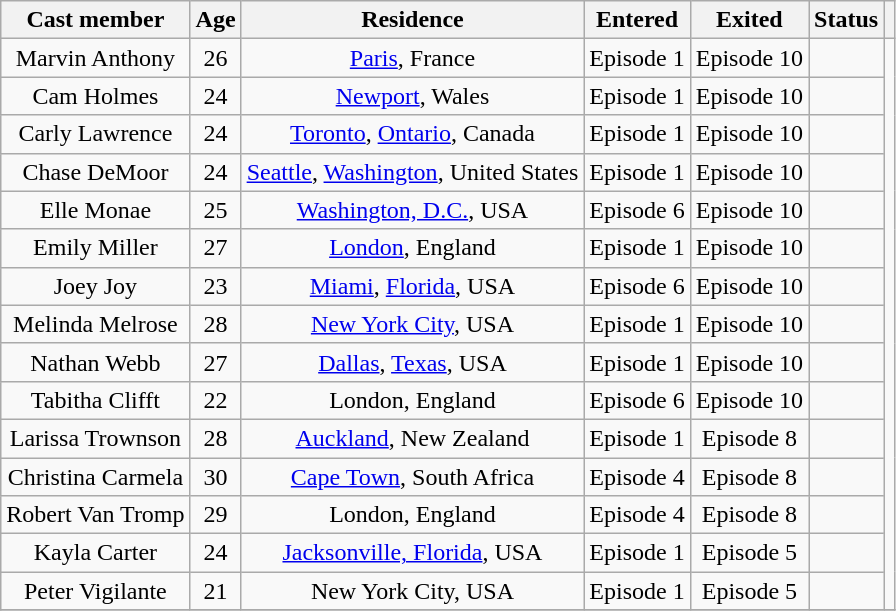<table class="wikitable sortable" style="text-align:center;">
<tr>
<th>Cast member</th>
<th>Age</th>
<th>Residence</th>
<th>Entered</th>
<th>Exited</th>
<th>Status</th>
<th></th>
</tr>
<tr>
<td>Marvin Anthony</td>
<td>26</td>
<td><a href='#'>Paris</a>, France</td>
<td>Episode 1</td>
<td nowrap>Episode 10</td>
<td></td>
<td rowspan="15"></td>
</tr>
<tr>
<td>Cam Holmes</td>
<td>24</td>
<td><a href='#'>Newport</a>, Wales</td>
<td>Episode 1</td>
<td>Episode 10</td>
<td></td>
</tr>
<tr>
<td>Carly Lawrence</td>
<td>24</td>
<td><a href='#'>Toronto</a>, <a href='#'>Ontario</a>, Canada</td>
<td>Episode 1</td>
<td>Episode 10</td>
<td></td>
</tr>
<tr>
<td>Chase DeMoor</td>
<td>24</td>
<td><a href='#'>Seattle</a>, <a href='#'>Washington</a>, United States</td>
<td>Episode 1</td>
<td>Episode 10</td>
<td></td>
</tr>
<tr>
<td>Elle Monae</td>
<td>25</td>
<td><a href='#'>Washington, D.C.</a>, USA</td>
<td>Episode 6</td>
<td>Episode 10</td>
<td></td>
</tr>
<tr>
<td>Emily Miller</td>
<td>27</td>
<td><a href='#'>London</a>, England</td>
<td>Episode 1</td>
<td>Episode 10</td>
<td></td>
</tr>
<tr>
<td>Joey Joy</td>
<td>23</td>
<td><a href='#'>Miami</a>, <a href='#'>Florida</a>, USA</td>
<td>Episode 6</td>
<td>Episode 10</td>
<td></td>
</tr>
<tr>
<td>Melinda Melrose</td>
<td>28</td>
<td><a href='#'>New York City</a>, USA</td>
<td>Episode 1</td>
<td>Episode 10</td>
<td></td>
</tr>
<tr>
<td>Nathan Webb</td>
<td>27</td>
<td><a href='#'>Dallas</a>, <a href='#'>Texas</a>, USA</td>
<td>Episode 1</td>
<td>Episode 10</td>
<td></td>
</tr>
<tr>
<td>Tabitha Clifft</td>
<td>22</td>
<td>London, England</td>
<td>Episode 6</td>
<td>Episode 10</td>
<td></td>
</tr>
<tr>
<td>Larissa Trownson</td>
<td>28</td>
<td><a href='#'>Auckland</a>, New Zealand</td>
<td>Episode 1</td>
<td>Episode 8</td>
<td></td>
</tr>
<tr>
<td>Christina Carmela</td>
<td>30</td>
<td><a href='#'>Cape Town</a>, South Africa</td>
<td>Episode 4</td>
<td>Episode 8</td>
<td></td>
</tr>
<tr>
<td>Robert Van Tromp</td>
<td>29</td>
<td>London, England</td>
<td>Episode 4</td>
<td>Episode 8</td>
<td></td>
</tr>
<tr>
<td>Kayla Carter</td>
<td>24</td>
<td><a href='#'>Jacksonville, Florida</a>, USA</td>
<td>Episode 1</td>
<td>Episode 5</td>
<td></td>
</tr>
<tr>
<td>Peter Vigilante</td>
<td>21</td>
<td>New York City, USA</td>
<td>Episode 1</td>
<td>Episode 5</td>
<td></td>
</tr>
<tr>
</tr>
</table>
